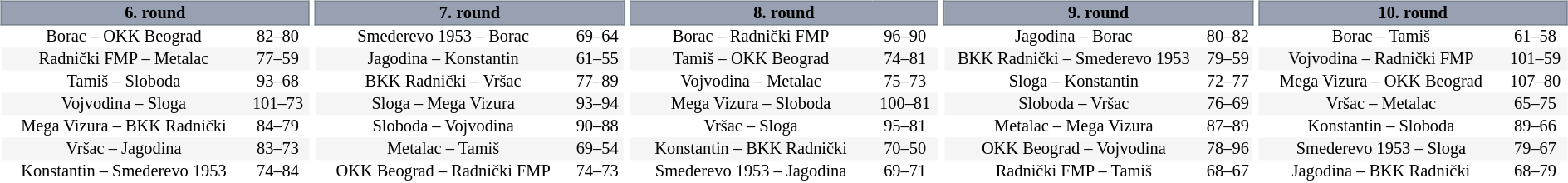<table width=100%>
<tr>
<td width=20% valign="top"><br><table border=0 cellspacing=0 cellpadding=1em style="font-size: 85%; border-collapse: collapse;" width=100%>
<tr>
<td colspan=5 bgcolor=#98A1B2 style="border:1px solid #7A8392;text-align:center;"><span><strong>6. round</strong></span></td>
</tr>
<tr align=center bgcolor=#FFFFFF>
<td>Borac – OKK Beograd</td>
<td>82–80</td>
</tr>
<tr align=center bgcolor=#f5f5f5>
<td>Radnički FMP – Metalac</td>
<td>77–59</td>
</tr>
<tr align=center bgcolor=#FFFFFF>
<td>Tamiš – Sloboda</td>
<td>93–68</td>
</tr>
<tr align=center bgcolor=#f5f5f5>
<td>Vojvodina – Sloga</td>
<td>101–73</td>
</tr>
<tr align=center bgcolor=#FFFFFF>
<td>Mega Vizura – BKK Radnički</td>
<td>84–79</td>
</tr>
<tr align=center bgcolor=#f5f5f5>
<td>Vršac – Jagodina</td>
<td>83–73</td>
</tr>
<tr align=center bgcolor=#FFFFFF>
<td>Konstantin – Smederevo 1953</td>
<td>74–84</td>
</tr>
</table>
</td>
<td width=20% valign="top"><br><table border=0 cellspacing=0 cellpadding=1em style="font-size: 85%; border-collapse: collapse;" width=100%>
<tr>
<td colspan=5 bgcolor=#98A1B2 style="border:1px solid #7A8392;text-align:center;"><span><strong>7. round</strong></span></td>
</tr>
<tr align=center bgcolor=#FFFFFF>
<td>Smederevo 1953 – Borac</td>
<td>69–64</td>
</tr>
<tr align=center bgcolor=#f5f5f5>
<td>Jagodina – Konstantin</td>
<td>61–55</td>
</tr>
<tr align=center bgcolor=#FFFFFF>
<td>BKK Radnički – Vršac</td>
<td>77–89</td>
</tr>
<tr align=center bgcolor=#f5f5f5>
<td>Sloga – Mega Vizura</td>
<td>93–94</td>
</tr>
<tr align=center bgcolor=#FFFFFF>
<td>Sloboda – Vojvodina</td>
<td>90–88</td>
</tr>
<tr align=center bgcolor=#f5f5f5>
<td>Metalac – Tamiš</td>
<td>69–54</td>
</tr>
<tr align=center bgcolor=#FFFFFF>
<td>OKK Beograd – Radnički FMP</td>
<td>74–73</td>
</tr>
</table>
</td>
<td width=20% valign="top"><br><table border=0 cellspacing=0 cellpadding=1em style="font-size: 85%; border-collapse: collapse;" width=100%>
<tr>
<td colspan=5 bgcolor=#98A1B2 style="border:1px solid #7A8392;text-align:center;"><span><strong>8. round</strong></span></td>
</tr>
<tr align=center bgcolor=#FFFFFF>
<td>Borac – Radnički FMP</td>
<td>96–90</td>
</tr>
<tr align=center bgcolor=#f5f5f5>
<td>Tamiš – OKK Beograd</td>
<td>74–81</td>
</tr>
<tr align=center bgcolor=#FFFFFF>
<td>Vojvodina – Metalac</td>
<td>75–73</td>
</tr>
<tr align=center bgcolor=#f5f5f5>
<td>Mega Vizura – Sloboda</td>
<td>100–81</td>
</tr>
<tr align=center bgcolor=#FFFFFF>
<td>Vršac – Sloga</td>
<td>95–81</td>
</tr>
<tr align=center bgcolor=#f5f5f5>
<td>Konstantin – BKK Radnički</td>
<td>70–50</td>
</tr>
<tr align=center bgcolor=#FFFFFF>
<td>Smederevo 1953 – Jagodina</td>
<td>69–71</td>
</tr>
</table>
</td>
<td width=20% valign="top"><br><table border=0 cellspacing=0 cellpadding=1em style="font-size: 85%; border-collapse: collapse;" width=100%>
<tr>
<td colspan=5 bgcolor=#98A1B2 style="border:1px solid #7A8392;text-align:center;"><span><strong>9. round</strong></span></td>
</tr>
<tr align=center bgcolor=#FFFFFF>
<td>Jagodina – Borac</td>
<td>80–82</td>
</tr>
<tr align=center bgcolor=#f5f5f5>
<td>BKK Radnički – Smederevo 1953</td>
<td>79–59</td>
</tr>
<tr align=center bgcolor=#FFFFFF>
<td>Sloga – Konstantin</td>
<td>72–77</td>
</tr>
<tr align=center bgcolor=#f5f5f5>
<td>Sloboda – Vršac</td>
<td>76–69</td>
</tr>
<tr align=center bgcolor=#FFFFFF>
<td>Metalac – Mega Vizura</td>
<td>87–89</td>
</tr>
<tr align=center bgcolor=#f5f5f5>
<td>OKK Beograd – Vojvodina</td>
<td>78–96</td>
</tr>
<tr align=center bgcolor=#FFFFFF>
<td>Radnički FMP – Tamiš</td>
<td>68–67</td>
</tr>
</table>
</td>
<td width=20% valign="top"><br><table border=0 cellspacing=0 cellpadding=1em style="font-size: 85%; border-collapse: collapse;" width=100%>
<tr>
<td colspan=5 bgcolor=#98A1B2 style="border:1px solid #7A8392;text-align:center;"><span><strong>10. round</strong> </span></td>
</tr>
<tr align=center bgcolor=#FFFFFF>
<td>Borac – Tamiš</td>
<td>61–58</td>
</tr>
<tr align=center bgcolor=#f5f5f5>
<td>Vojvodina – Radnički FMP</td>
<td>101–59</td>
</tr>
<tr align=center bgcolor=#FFFFFF>
<td>Mega Vizura – OKK Beograd</td>
<td>107–80</td>
</tr>
<tr align=center bgcolor=#f5f5f5>
<td>Vršac – Metalac</td>
<td>65–75</td>
</tr>
<tr align=center bgcolor=#FFFFFF>
<td>Konstantin – Sloboda</td>
<td>89–66</td>
</tr>
<tr align=center bgcolor=#f5f5f5>
<td>Smederevo 1953 – Sloga</td>
<td>79–67</td>
</tr>
<tr align=center bgcolor=#FFFFFF>
<td>Jagodina – BKK Radnički</td>
<td>68–79</td>
</tr>
</table>
</td>
</tr>
</table>
